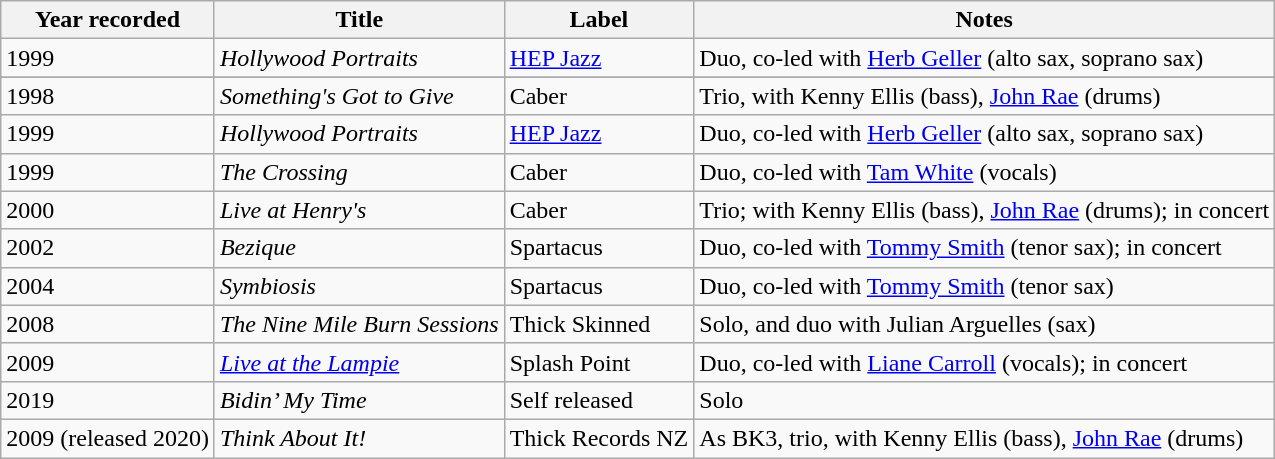<table class="wikitable sortable">
<tr>
<th>Year recorded</th>
<th>Title</th>
<th>Label</th>
<th>Notes</th>
</tr>
<tr>
<td>1999</td>
<td><em>Hollywood Portraits</em></td>
<td><a href='#'>HEP Jazz</a></td>
<td>Duo, co-led with <a href='#'>Herb Geller</a> (alto sax, soprano sax)</td>
</tr>
<tr>
</tr>
<tr>
<td>1998</td>
<td><em>Something's Got to Give</em></td>
<td>Caber</td>
<td>Trio, with Kenny Ellis (bass), <a href='#'>John Rae</a> (drums)</td>
</tr>
<tr>
<td>1999</td>
<td><em>Hollywood Portraits</em></td>
<td><a href='#'>HEP Jazz</a></td>
<td>Duo, co-led with <a href='#'>Herb Geller</a> (alto sax, soprano sax)</td>
</tr>
<tr>
<td>1999</td>
<td><em>The Crossing</em></td>
<td>Caber</td>
<td>Duo, co-led with <a href='#'>Tam White</a> (vocals)</td>
</tr>
<tr>
<td>2000</td>
<td><em>Live at Henry's</em></td>
<td>Caber</td>
<td>Trio; with Kenny Ellis (bass), <a href='#'>John Rae</a> (drums); in concert</td>
</tr>
<tr>
<td>2002</td>
<td><em>Bezique</em></td>
<td>Spartacus</td>
<td>Duo, co-led with <a href='#'>Tommy Smith</a> (tenor sax); in concert</td>
</tr>
<tr>
<td>2004</td>
<td><em>Symbiosis</em></td>
<td>Spartacus</td>
<td>Duo, co-led with <a href='#'>Tommy Smith</a> (tenor sax)</td>
</tr>
<tr>
<td>2008</td>
<td><em>The Nine Mile Burn Sessions</em></td>
<td>Thick Skinned</td>
<td>Solo, and duo with Julian Arguelles (sax)</td>
</tr>
<tr>
<td>2009</td>
<td><em><a href='#'>Live at the Lampie</a></em></td>
<td>Splash Point</td>
<td>Duo, co-led with <a href='#'>Liane Carroll</a> (vocals); in concert</td>
</tr>
<tr>
<td>2019</td>
<td><em>Bidin’ My Time</em></td>
<td>Self released</td>
<td>Solo</td>
</tr>
<tr>
<td>2009 (released 2020)</td>
<td><em>Think About It!</em></td>
<td>Thick Records NZ</td>
<td>As BK3, trio, with Kenny Ellis (bass), <a href='#'>John Rae</a> (drums)</td>
</tr>
</table>
